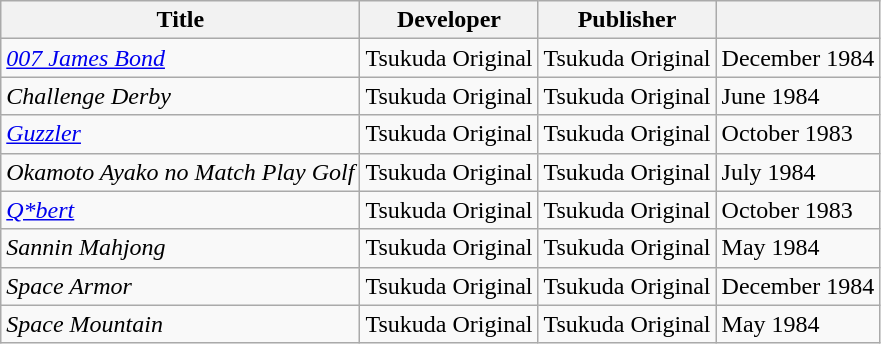<table class="wikitable sortable">
<tr>
<th>Title<br></th>
<th>Developer</th>
<th>Publisher</th>
<th><br></th>
</tr>
<tr>
<td><em><a href='#'>007 James Bond</a></em></td>
<td>Tsukuda Original</td>
<td>Tsukuda Original</td>
<td>December 1984</td>
</tr>
<tr>
<td><em>Challenge Derby</em></td>
<td>Tsukuda Original</td>
<td>Tsukuda Original</td>
<td>June 1984</td>
</tr>
<tr>
<td><em><a href='#'>Guzzler</a></em></td>
<td>Tsukuda Original</td>
<td>Tsukuda Original</td>
<td>October 1983</td>
</tr>
<tr>
<td><em>Okamoto Ayako no Match Play Golf</em></td>
<td>Tsukuda Original</td>
<td>Tsukuda Original</td>
<td>July 1984</td>
</tr>
<tr>
<td><em><a href='#'>Q*bert</a></em></td>
<td>Tsukuda Original</td>
<td>Tsukuda Original</td>
<td>October 1983</td>
</tr>
<tr>
<td><em>Sannin Mahjong</em></td>
<td>Tsukuda Original</td>
<td>Tsukuda Original</td>
<td>May 1984</td>
</tr>
<tr>
<td><em>Space Armor</em></td>
<td>Tsukuda Original</td>
<td>Tsukuda Original</td>
<td>December 1984</td>
</tr>
<tr>
<td><em>Space Mountain</em></td>
<td>Tsukuda Original</td>
<td>Tsukuda Original</td>
<td>May 1984</td>
</tr>
</table>
